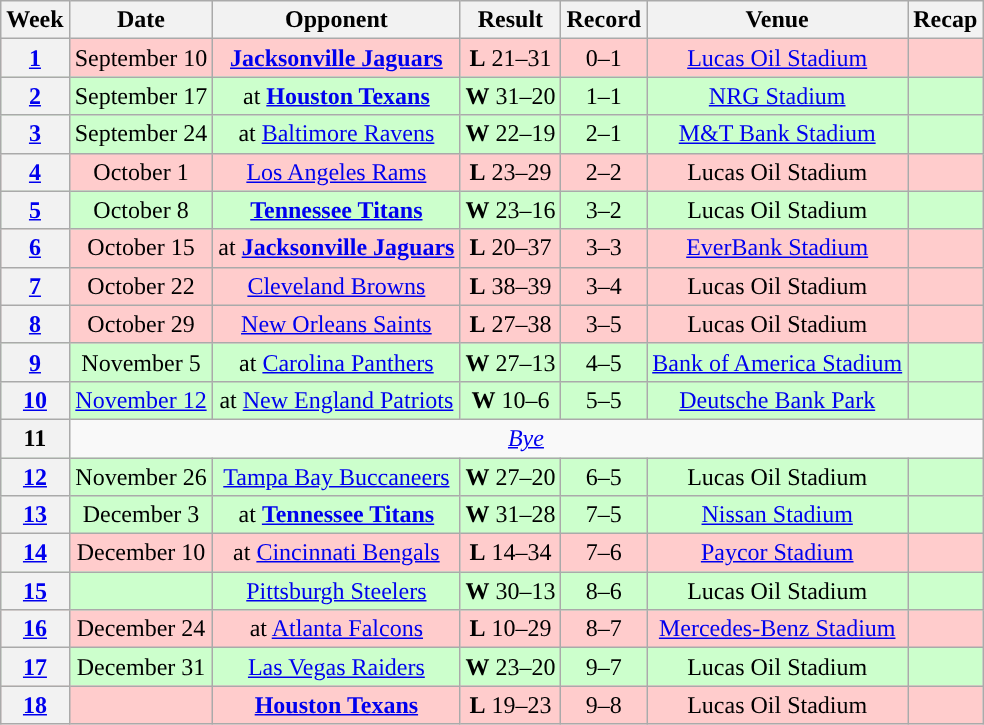<table class="wikitable" style="text-align:center">
<tr>
<th>Week</th>
<th>Date</th>
<th>Opponent</th>
<th>Result</th>
<th>Record</th>
<th>Venue</th>
<th>Recap</th>
</tr>
<tr style="background:#fcc">
<th><a href='#'>1</a></th>
<td>September 10</td>
<td><strong><a href='#'>Jacksonville Jaguars</a></strong></td>
<td><strong>L</strong> 21–31</td>
<td>0–1</td>
<td><a href='#'>Lucas Oil Stadium</a></td>
<td></td>
</tr>
<tr style="background:#cfc">
<th><a href='#'>2</a></th>
<td>September 17</td>
<td>at <strong><a href='#'>Houston Texans</a></strong></td>
<td><strong>W</strong> 31–20</td>
<td>1–1</td>
<td><a href='#'>NRG Stadium</a></td>
<td></td>
</tr>
<tr style="background:#cfc">
<th><a href='#'>3</a></th>
<td>September 24</td>
<td>at <a href='#'>Baltimore Ravens</a></td>
<td><strong>W</strong> 22–19 </td>
<td>2–1</td>
<td><a href='#'>M&T Bank Stadium</a></td>
<td></td>
</tr>
<tr style="background:#fcc">
<th><a href='#'>4</a></th>
<td>October 1</td>
<td><a href='#'>Los Angeles Rams</a></td>
<td><strong>L</strong> 23–29 </td>
<td>2–2</td>
<td>Lucas Oil Stadium</td>
<td></td>
</tr>
<tr style="background:#cfc">
<th><a href='#'>5</a></th>
<td>October 8</td>
<td><strong><a href='#'>Tennessee Titans</a></strong></td>
<td><strong>W</strong> 23–16</td>
<td>3–2</td>
<td>Lucas Oil Stadium</td>
<td></td>
</tr>
<tr style="background:#fcc">
<th><a href='#'>6</a></th>
<td>October 15</td>
<td>at <strong><a href='#'>Jacksonville Jaguars</a></strong></td>
<td><strong>L</strong> 20–37</td>
<td>3–3</td>
<td><a href='#'>EverBank Stadium</a></td>
<td></td>
</tr>
<tr style="background:#fcc">
<th><a href='#'>7</a></th>
<td>October 22</td>
<td><a href='#'>Cleveland Browns</a></td>
<td><strong>L</strong> 38–39</td>
<td>3–4</td>
<td>Lucas Oil Stadium</td>
<td></td>
</tr>
<tr style="background:#fcc">
<th><a href='#'>8</a></th>
<td>October 29</td>
<td><a href='#'>New Orleans Saints</a></td>
<td><strong>L</strong> 27–38</td>
<td>3–5</td>
<td>Lucas Oil Stadium</td>
<td></td>
</tr>
<tr style="background:#cfc">
<th><a href='#'>9</a></th>
<td>November 5</td>
<td>at <a href='#'>Carolina Panthers</a></td>
<td><strong>W</strong> 27–13</td>
<td>4–5</td>
<td><a href='#'>Bank of America Stadium</a></td>
<td></td>
</tr>
<tr style="background:#cfc">
<th><a href='#'>10</a></th>
<td><a href='#'>November 12</a></td>
<td>at <a href='#'>New England Patriots</a></td>
<td><strong>W</strong> 10–6</td>
<td>5–5</td>
<td> <a href='#'>Deutsche Bank Park</a> </td>
<td></td>
</tr>
<tr>
<th>11</th>
<td colspan=8><em><a href='#'>Bye</a></em></td>
</tr>
<tr style="background:#cfc">
<th><a href='#'>12</a></th>
<td>November 26</td>
<td><a href='#'>Tampa Bay Buccaneers</a></td>
<td><strong>W</strong> 27–20</td>
<td>6–5</td>
<td>Lucas Oil Stadium</td>
<td></td>
</tr>
<tr style="background:#cfc">
<th><a href='#'>13</a></th>
<td>December 3</td>
<td>at <strong><a href='#'>Tennessee Titans</a></strong></td>
<td><strong>W</strong> 31–28 </td>
<td>7–5</td>
<td><a href='#'>Nissan Stadium</a></td>
<td></td>
</tr>
<tr style="background:#fcc">
<th><a href='#'>14</a></th>
<td>December 10</td>
<td>at <a href='#'>Cincinnati Bengals</a></td>
<td><strong>L</strong> 14–34</td>
<td>7–6</td>
<td><a href='#'>Paycor Stadium</a></td>
<td></td>
</tr>
<tr style="background:#cfc">
<th><a href='#'>15</a></th>
<td></td>
<td><a href='#'>Pittsburgh Steelers</a></td>
<td><strong>W</strong> 30–13</td>
<td>8–6</td>
<td>Lucas Oil Stadium</td>
<td></td>
</tr>
<tr style="background:#fcc">
<th><a href='#'>16</a></th>
<td>December 24</td>
<td>at <a href='#'>Atlanta Falcons</a></td>
<td><strong>L</strong> 10–29</td>
<td>8–7</td>
<td><a href='#'>Mercedes-Benz Stadium</a></td>
<td></td>
</tr>
<tr style="background:#cfc">
<th><a href='#'>17</a></th>
<td>December 31</td>
<td><a href='#'>Las Vegas Raiders</a></td>
<td><strong>W</strong> 23–20</td>
<td>9–7</td>
<td>Lucas Oil Stadium</td>
<td></td>
</tr>
<tr style="background:#fcc">
<th><a href='#'>18</a></th>
<td></td>
<td><strong><a href='#'>Houston Texans</a></strong></td>
<td><strong>L</strong> 19–23</td>
<td>9–8</td>
<td>Lucas Oil Stadium</td>
<td></td>
</tr>
</table>
